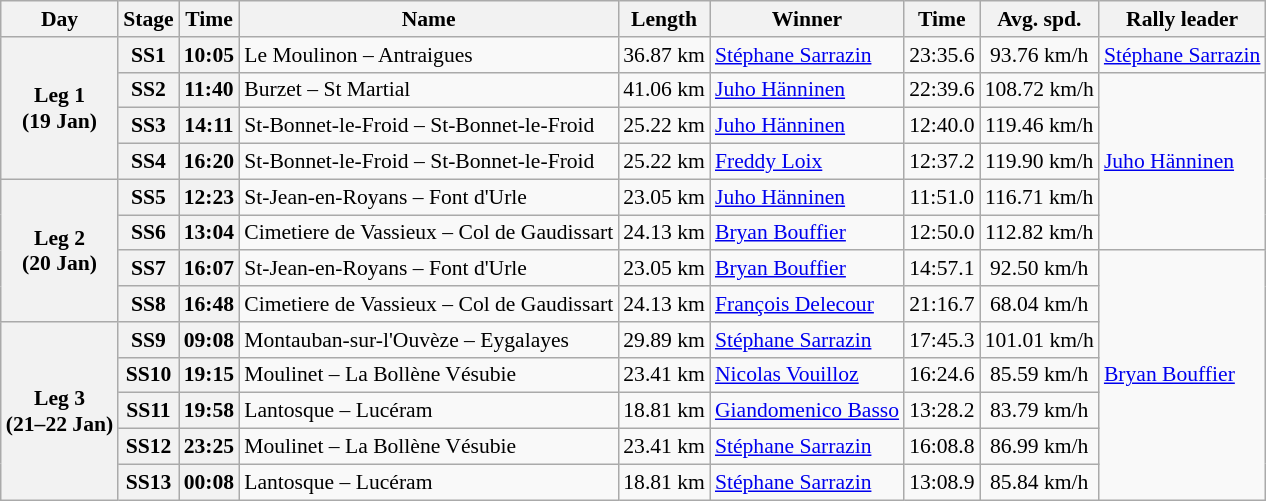<table class="wikitable" style="text-align: center; font-size: 90%; max-width: 950px;">
<tr>
<th>Day</th>
<th>Stage</th>
<th>Time</th>
<th>Name</th>
<th>Length</th>
<th>Winner</th>
<th>Time</th>
<th>Avg. spd.</th>
<th>Rally leader</th>
</tr>
<tr>
<th rowspan="4">Leg 1<br>(19 Jan)</th>
<th>SS1</th>
<th>10:05</th>
<td align=left>Le Moulinon – Antraigues</td>
<td>36.87 km</td>
<td align=left> <a href='#'>Stéphane Sarrazin</a></td>
<td>23:35.6</td>
<td>93.76 km/h</td>
<td align=left> <a href='#'>Stéphane Sarrazin</a></td>
</tr>
<tr>
<th>SS2</th>
<th>11:40</th>
<td align=left>Burzet – St Martial</td>
<td>41.06 km</td>
<td align=left> <a href='#'>Juho Hänninen</a></td>
<td>22:39.6</td>
<td>108.72 km/h</td>
<td align=left rowspan=5> <a href='#'>Juho Hänninen</a></td>
</tr>
<tr>
<th>SS3</th>
<th>14:11</th>
<td align=left>St-Bonnet-le-Froid – St-Bonnet-le-Froid</td>
<td>25.22 km</td>
<td align=left> <a href='#'>Juho Hänninen</a></td>
<td>12:40.0</td>
<td>119.46 km/h</td>
</tr>
<tr>
<th>SS4</th>
<th>16:20</th>
<td align=left>St-Bonnet-le-Froid – St-Bonnet-le-Froid</td>
<td>25.22 km</td>
<td align=left> <a href='#'>Freddy Loix</a></td>
<td>12:37.2</td>
<td>119.90 km/h</td>
</tr>
<tr>
<th rowspan="4">Leg 2<br>(20 Jan)</th>
<th>SS5</th>
<th>12:23</th>
<td align=left>St-Jean-en-Royans – Font d'Urle</td>
<td>23.05 km</td>
<td align=left> <a href='#'>Juho Hänninen</a></td>
<td>11:51.0</td>
<td>116.71 km/h</td>
</tr>
<tr>
<th>SS6</th>
<th>13:04</th>
<td align=left>Cimetiere de Vassieux – Col de Gaudissart</td>
<td>24.13 km</td>
<td align=left> <a href='#'>Bryan Bouffier</a></td>
<td>12:50.0</td>
<td>112.82 km/h</td>
</tr>
<tr>
<th>SS7</th>
<th>16:07</th>
<td align=left>St-Jean-en-Royans – Font d'Urle</td>
<td>23.05 km</td>
<td align=left> <a href='#'>Bryan Bouffier</a></td>
<td>14:57.1</td>
<td>92.50 km/h</td>
<td align=left rowspan=7> <a href='#'>Bryan Bouffier</a></td>
</tr>
<tr>
<th>SS8</th>
<th>16:48</th>
<td align=left>Cimetiere de Vassieux – Col de Gaudissart</td>
<td>24.13 km</td>
<td align=left> <a href='#'>François Delecour</a></td>
<td>21:16.7</td>
<td>68.04 km/h</td>
</tr>
<tr>
<th rowspan="5">Leg 3<br>(21–22 Jan)</th>
<th>SS9</th>
<th>09:08</th>
<td align=left>Montauban-sur-l'Ouvèze – Eygalayes</td>
<td>29.89 km</td>
<td align=left> <a href='#'>Stéphane Sarrazin</a></td>
<td>17:45.3</td>
<td>101.01 km/h</td>
</tr>
<tr>
<th>SS10</th>
<th>19:15</th>
<td align=left>Moulinet – La Bollène Vésubie</td>
<td>23.41 km</td>
<td align=left> <a href='#'>Nicolas Vouilloz</a></td>
<td>16:24.6</td>
<td>85.59 km/h</td>
</tr>
<tr>
<th>SS11</th>
<th>19:58</th>
<td align=left>Lantosque – Lucéram</td>
<td>18.81 km</td>
<td align=left> <a href='#'>Giandomenico Basso</a></td>
<td>13:28.2</td>
<td>83.79 km/h</td>
</tr>
<tr>
<th>SS12</th>
<th>23:25</th>
<td align=left>Moulinet – La Bollène Vésubie</td>
<td>23.41 km</td>
<td align=left> <a href='#'>Stéphane Sarrazin</a></td>
<td>16:08.8</td>
<td>86.99 km/h</td>
</tr>
<tr>
<th>SS13</th>
<th>00:08</th>
<td align=left>Lantosque – Lucéram</td>
<td>18.81 km</td>
<td align=left> <a href='#'>Stéphane Sarrazin</a></td>
<td>13:08.9</td>
<td>85.84 km/h</td>
</tr>
</table>
